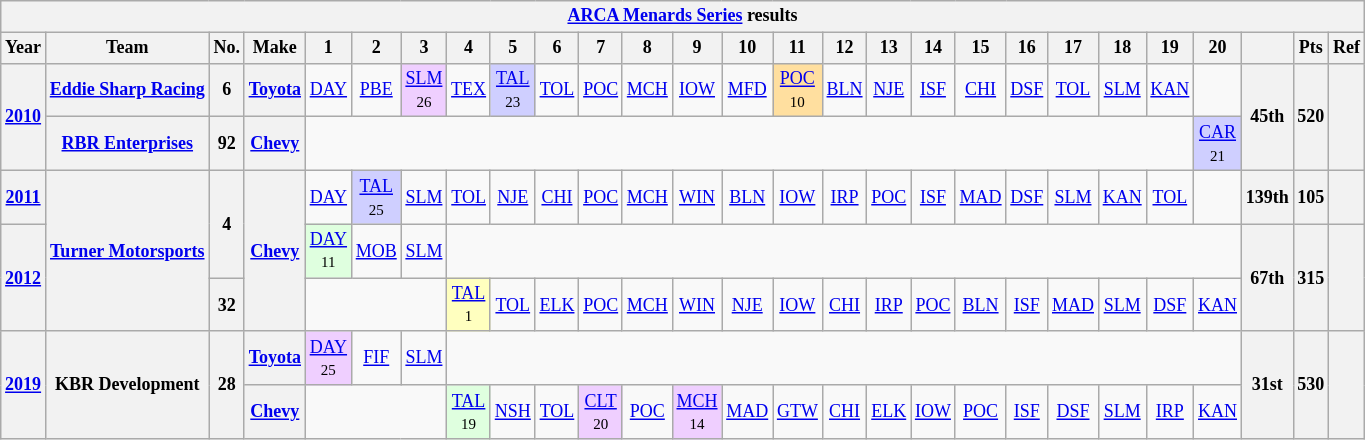<table class="wikitable" style="text-align:center; font-size:75%">
<tr>
<th colspan=45><a href='#'>ARCA Menards Series</a> results</th>
</tr>
<tr>
<th>Year</th>
<th>Team</th>
<th>No.</th>
<th>Make</th>
<th>1</th>
<th>2</th>
<th>3</th>
<th>4</th>
<th>5</th>
<th>6</th>
<th>7</th>
<th>8</th>
<th>9</th>
<th>10</th>
<th>11</th>
<th>12</th>
<th>13</th>
<th>14</th>
<th>15</th>
<th>16</th>
<th>17</th>
<th>18</th>
<th>19</th>
<th>20</th>
<th></th>
<th>Pts</th>
<th>Ref</th>
</tr>
<tr>
<th rowspan=2><a href='#'>2010</a></th>
<th><a href='#'>Eddie Sharp Racing</a></th>
<th>6</th>
<th><a href='#'>Toyota</a></th>
<td><a href='#'>DAY</a></td>
<td><a href='#'>PBE</a></td>
<td style="background:#EFCFFF;"><a href='#'>SLM</a><br><small>26</small></td>
<td><a href='#'>TEX</a></td>
<td style="background:#CFCFFF;"><a href='#'>TAL</a><br><small>23</small></td>
<td><a href='#'>TOL</a></td>
<td><a href='#'>POC</a></td>
<td><a href='#'>MCH</a></td>
<td><a href='#'>IOW</a></td>
<td><a href='#'>MFD</a></td>
<td style="background:#FFDF9F;"><a href='#'>POC</a><br><small>10</small></td>
<td><a href='#'>BLN</a></td>
<td><a href='#'>NJE</a></td>
<td><a href='#'>ISF</a></td>
<td><a href='#'>CHI</a></td>
<td><a href='#'>DSF</a></td>
<td><a href='#'>TOL</a></td>
<td><a href='#'>SLM</a></td>
<td><a href='#'>KAN</a></td>
<td></td>
<th rowspan=2>45th</th>
<th rowspan=2>520</th>
<th rowspan=2></th>
</tr>
<tr>
<th><a href='#'>RBR Enterprises</a></th>
<th>92</th>
<th><a href='#'>Chevy</a></th>
<td colspan=19></td>
<td style="background:#CFCFFF;"><a href='#'>CAR</a><br><small>21</small></td>
</tr>
<tr>
<th><a href='#'>2011</a></th>
<th rowspan=3><a href='#'>Turner Motorsports</a></th>
<th rowspan=2>4</th>
<th rowspan=3><a href='#'>Chevy</a></th>
<td><a href='#'>DAY</a></td>
<td style="background:#CFCFFF;"><a href='#'>TAL</a><br><small>25</small></td>
<td><a href='#'>SLM</a></td>
<td><a href='#'>TOL</a></td>
<td><a href='#'>NJE</a></td>
<td><a href='#'>CHI</a></td>
<td><a href='#'>POC</a></td>
<td><a href='#'>MCH</a></td>
<td><a href='#'>WIN</a></td>
<td><a href='#'>BLN</a></td>
<td><a href='#'>IOW</a></td>
<td><a href='#'>IRP</a></td>
<td><a href='#'>POC</a></td>
<td><a href='#'>ISF</a></td>
<td><a href='#'>MAD</a></td>
<td><a href='#'>DSF</a></td>
<td><a href='#'>SLM</a></td>
<td><a href='#'>KAN</a></td>
<td><a href='#'>TOL</a></td>
<td></td>
<th>139th</th>
<th>105</th>
<th></th>
</tr>
<tr>
<th rowspan=2><a href='#'>2012</a></th>
<td style="background:#DFFFDF;"><a href='#'>DAY</a><br><small>11</small></td>
<td><a href='#'>MOB</a></td>
<td><a href='#'>SLM</a></td>
<td colspan=17></td>
<th rowspan=2>67th</th>
<th rowspan=2>315</th>
<th rowspan=2></th>
</tr>
<tr>
<th>32</th>
<td colspan=3></td>
<td style="background:#FFFFBF;"><a href='#'>TAL</a><br><small>1</small></td>
<td><a href='#'>TOL</a></td>
<td><a href='#'>ELK</a></td>
<td><a href='#'>POC</a></td>
<td><a href='#'>MCH</a></td>
<td><a href='#'>WIN</a></td>
<td><a href='#'>NJE</a></td>
<td><a href='#'>IOW</a></td>
<td><a href='#'>CHI</a></td>
<td><a href='#'>IRP</a></td>
<td><a href='#'>POC</a></td>
<td><a href='#'>BLN</a></td>
<td><a href='#'>ISF</a></td>
<td><a href='#'>MAD</a></td>
<td><a href='#'>SLM</a></td>
<td><a href='#'>DSF</a></td>
<td><a href='#'>KAN</a></td>
</tr>
<tr>
<th rowspan=2><a href='#'>2019</a></th>
<th rowspan=2>KBR Development</th>
<th rowspan=2>28</th>
<th><a href='#'>Toyota</a></th>
<td style="background:#EFCFFF;"><a href='#'>DAY</a><br><small>25</small></td>
<td><a href='#'>FIF</a></td>
<td><a href='#'>SLM</a></td>
<td colspan=17></td>
<th rowspan=2>31st</th>
<th rowspan=2>530</th>
<th rowspan=2></th>
</tr>
<tr>
<th><a href='#'>Chevy</a></th>
<td colspan=3></td>
<td style="background:#DFFFDF;"><a href='#'>TAL</a><br><small>19</small></td>
<td><a href='#'>NSH</a></td>
<td><a href='#'>TOL</a></td>
<td style="background:#EFCFFF;"><a href='#'>CLT</a><br><small>20</small></td>
<td><a href='#'>POC</a></td>
<td style="background:#EFCFFF;"><a href='#'>MCH</a><br><small>14</small></td>
<td><a href='#'>MAD</a></td>
<td><a href='#'>GTW</a></td>
<td><a href='#'>CHI</a></td>
<td><a href='#'>ELK</a></td>
<td><a href='#'>IOW</a></td>
<td><a href='#'>POC</a></td>
<td><a href='#'>ISF</a></td>
<td><a href='#'>DSF</a></td>
<td><a href='#'>SLM</a></td>
<td><a href='#'>IRP</a></td>
<td><a href='#'>KAN</a></td>
</tr>
</table>
